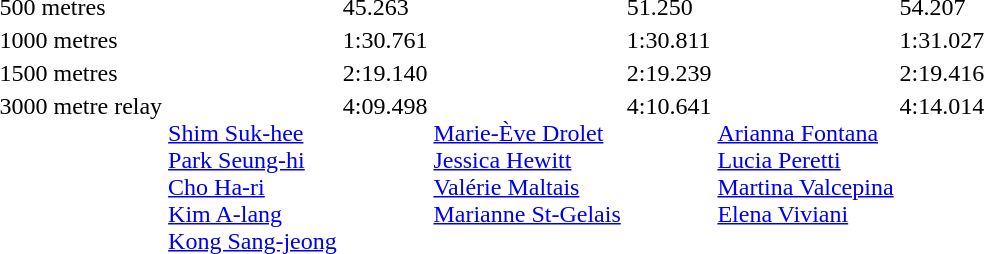<table>
<tr>
<td>500 metres <br> </td>
<td></td>
<td>45.263</td>
<td></td>
<td>51.250</td>
<td></td>
<td>54.207</td>
</tr>
<tr>
<td>1000 metres <br> </td>
<td></td>
<td>1:30.761</td>
<td></td>
<td>1:30.811</td>
<td></td>
<td>1:31.027</td>
</tr>
<tr>
<td>1500 metres <br> </td>
<td></td>
<td>2:19.140</td>
<td></td>
<td>2:19.239</td>
<td></td>
<td>2:19.416</td>
</tr>
<tr valign="top">
<td>3000 metre relay <br> </td>
<td> <br> <a href='#'>Shim Suk-hee</a> <br> <a href='#'>Park Seung-hi</a> <br> <a href='#'>Cho Ha-ri</a> <br> <a href='#'>Kim A-lang</a> <br> <a href='#'>Kong Sang-jeong</a></td>
<td>4:09.498</td>
<td> <br> <a href='#'>Marie-Ève Drolet</a> <br> <a href='#'>Jessica Hewitt</a> <br> <a href='#'>Valérie Maltais</a> <br> <a href='#'>Marianne St-Gelais</a><br> </td>
<td>4:10.641</td>
<td> <br> <a href='#'>Arianna Fontana</a> <br> <a href='#'>Lucia Peretti</a> <br> <a href='#'>Martina Valcepina</a> <br> <a href='#'>Elena Viviani</a><br> </td>
<td>4:14.014</td>
</tr>
</table>
